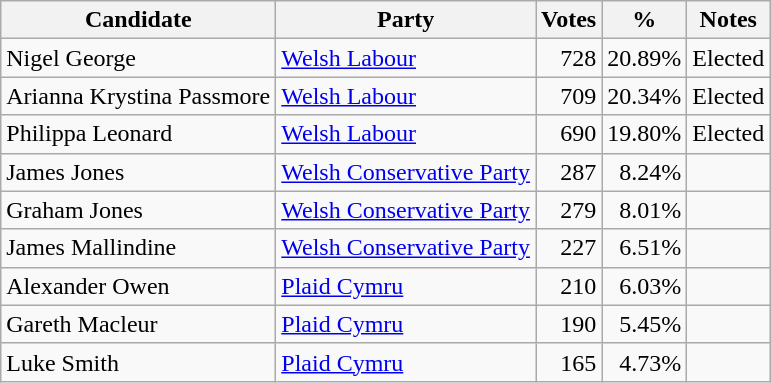<table class=wikitable style=text-align:right>
<tr>
<th>Candidate</th>
<th>Party</th>
<th>Votes</th>
<th>%</th>
<th>Notes</th>
</tr>
<tr>
<td align=left>Nigel George</td>
<td align=left><a href='#'>Welsh Labour</a></td>
<td>728</td>
<td>20.89%</td>
<td align=left>Elected</td>
</tr>
<tr>
<td align=left>Arianna Krystina Passmore</td>
<td align=left><a href='#'>Welsh Labour</a></td>
<td>709</td>
<td>20.34%</td>
<td align=left>Elected</td>
</tr>
<tr>
<td align=left>Philippa Leonard</td>
<td align=left><a href='#'>Welsh Labour</a></td>
<td>690</td>
<td>19.80%</td>
<td align=left>Elected</td>
</tr>
<tr>
<td align=left>James Jones</td>
<td align=left><a href='#'>Welsh Conservative Party</a></td>
<td>287</td>
<td>8.24%</td>
<td></td>
</tr>
<tr>
<td align=left>Graham Jones</td>
<td align=left><a href='#'>Welsh Conservative Party</a></td>
<td>279</td>
<td>8.01%</td>
<td></td>
</tr>
<tr>
<td align=left>James Mallindine</td>
<td align=left><a href='#'>Welsh Conservative Party</a></td>
<td>227</td>
<td>6.51%</td>
<td></td>
</tr>
<tr>
<td align=left>Alexander Owen</td>
<td align=left><a href='#'>Plaid Cymru</a></td>
<td>210</td>
<td>6.03%</td>
<td></td>
</tr>
<tr>
<td align=left>Gareth Macleur</td>
<td align=left><a href='#'>Plaid Cymru</a></td>
<td>190</td>
<td>5.45%</td>
<td></td>
</tr>
<tr>
<td align=left>Luke Smith</td>
<td align=left><a href='#'>Plaid Cymru</a></td>
<td>165</td>
<td>4.73%</td>
<td></td>
</tr>
</table>
